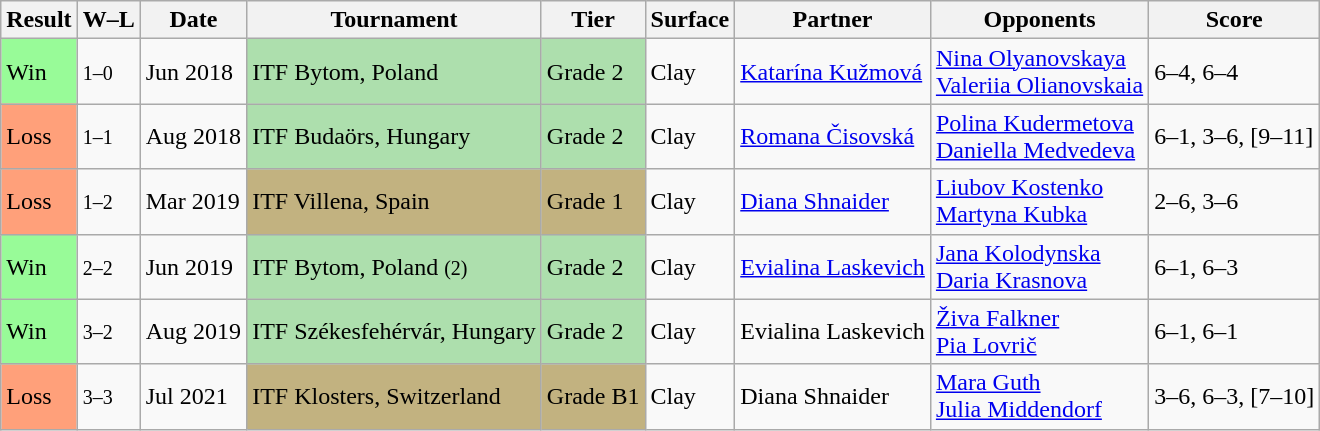<table class="sortable wikitable">
<tr>
<th>Result</th>
<th class="unsortable">W–L</th>
<th>Date</th>
<th>Tournament</th>
<th>Tier</th>
<th>Surface</th>
<th>Partner</th>
<th>Opponents</th>
<th class="unsortable">Score</th>
</tr>
<tr>
<td bgcolor="98FB98">Win</td>
<td><small>1–0</small></td>
<td>Jun 2018</td>
<td bgcolor=addfad>ITF Bytom, Poland</td>
<td bgcolor=addfad>Grade 2</td>
<td>Clay</td>
<td> <a href='#'>Katarína Kužmová</a></td>
<td> <a href='#'>Nina Olyanovskaya</a> <br>  <a href='#'>Valeriia Olianovskaia</a></td>
<td>6–4, 6–4</td>
</tr>
<tr>
<td bgcolor=ffa07a>Loss</td>
<td><small>1–1</small></td>
<td>Aug 2018</td>
<td bgcolor=addfad>ITF Budaörs, Hungary</td>
<td bgcolor=addfad>Grade 2</td>
<td>Clay</td>
<td> <a href='#'>Romana Čisovská</a></td>
<td> <a href='#'>Polina Kudermetova</a> <br>  <a href='#'>Daniella Medvedeva</a></td>
<td>6–1, 3–6, [9–11]</td>
</tr>
<tr>
<td bgcolor=ffa07a>Loss</td>
<td><small>1–2</small></td>
<td>Mar 2019</td>
<td bgcolor="C2B280">ITF Villena, Spain</td>
<td bgcolor="C2B280">Grade 1</td>
<td>Clay</td>
<td> <a href='#'>Diana Shnaider</a></td>
<td> <a href='#'>Liubov Kostenko</a> <br>  <a href='#'>Martyna Kubka</a></td>
<td>2–6, 3–6</td>
</tr>
<tr>
<td bgcolor=98FB98>Win</td>
<td><small>2–2</small></td>
<td>Jun 2019</td>
<td bgcolor=addfad>ITF Bytom, Poland <small>(2)</small></td>
<td bgcolor=addfad>Grade 2</td>
<td>Clay</td>
<td> <a href='#'>Evialina Laskevich</a></td>
<td> <a href='#'>Jana Kolodynska</a> <br>  <a href='#'>Daria Krasnova</a></td>
<td>6–1, 6–3</td>
</tr>
<tr>
<td bgcolor=98FB98>Win</td>
<td><small>3–2</small></td>
<td>Aug 2019</td>
<td bgcolor=addfad>ITF Székesfehérvár, Hungary</td>
<td bgcolor=addfad>Grade 2</td>
<td>Clay</td>
<td> Evialina Laskevich</td>
<td> <a href='#'>Živa Falkner</a> <br>  <a href='#'>Pia Lovrič</a></td>
<td>6–1, 6–1</td>
</tr>
<tr>
<td bgcolor=ffa07a>Loss</td>
<td><small>3–3</small></td>
<td>Jul 2021</td>
<td bgcolor="C2B280">ITF Klosters, Switzerland</td>
<td bgcolor="C2B280">Grade B1</td>
<td>Clay</td>
<td> Diana Shnaider</td>
<td> <a href='#'>Mara Guth</a> <br>  <a href='#'>Julia Middendorf</a></td>
<td>3–6, 6–3, [7–10]</td>
</tr>
</table>
